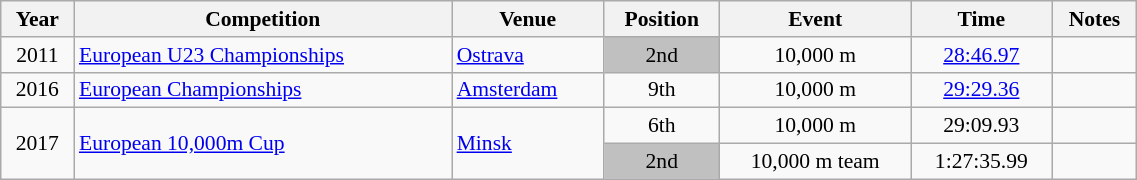<table class="wikitable" width=60% style="font-size:90%; text-align:center;">
<tr>
<th>Year</th>
<th>Competition</th>
<th>Venue</th>
<th>Position</th>
<th>Event</th>
<th>Time</th>
<th>Notes</th>
</tr>
<tr>
<td>2011</td>
<td align=left><a href='#'>European U23 Championships</a></td>
<td align=left> <a href='#'>Ostrava</a></td>
<td bgcolor=silver>2nd</td>
<td>10,000 m</td>
<td><a href='#'>28:46.97</a></td>
<td></td>
</tr>
<tr>
<td>2016</td>
<td align=left><a href='#'>European Championships</a></td>
<td align=left> <a href='#'>Amsterdam</a></td>
<td>9th</td>
<td>10,000 m</td>
<td><a href='#'>29:29.36</a></td>
<td></td>
</tr>
<tr>
<td rowspan=2>2017</td>
<td rowspan=2 align=left><a href='#'>European 10,000m Cup</a></td>
<td rowspan=2 align=left> <a href='#'>Minsk</a></td>
<td>6th</td>
<td>10,000 m</td>
<td>29:09.93</td>
<td></td>
</tr>
<tr>
<td bgcolor=silver>2nd</td>
<td>10,000 m team</td>
<td>1:27:35.99</td>
<td></td>
</tr>
</table>
